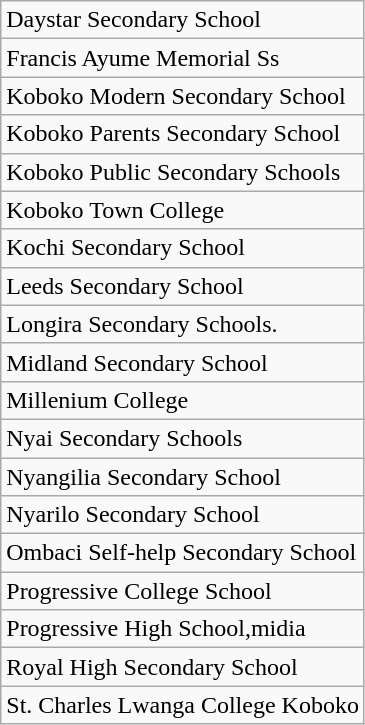<table class="wikitable">
<tr>
<td>Daystar Secondary School</td>
</tr>
<tr>
<td>Francis Ayume Memorial Ss</td>
</tr>
<tr>
<td>Koboko Modern Secondary School</td>
</tr>
<tr>
<td>Koboko Parents Secondary School</td>
</tr>
<tr>
<td>Koboko Public Secondary Schools</td>
</tr>
<tr>
<td>Koboko Town College</td>
</tr>
<tr>
<td>Kochi Secondary School</td>
</tr>
<tr>
<td>Leeds Secondary School</td>
</tr>
<tr>
<td>Longira Secondary Schools.</td>
</tr>
<tr>
<td>Midland Secondary School</td>
</tr>
<tr>
<td>Millenium College</td>
</tr>
<tr>
<td>Nyai Secondary Schools</td>
</tr>
<tr>
<td>Nyangilia Secondary School</td>
</tr>
<tr>
<td>Nyarilo Secondary School</td>
</tr>
<tr>
<td>Ombaci Self-help Secondary School</td>
</tr>
<tr>
<td>Progressive College School</td>
</tr>
<tr>
<td>Progressive High School,midia</td>
</tr>
<tr>
<td>Royal High Secondary School</td>
</tr>
<tr>
<td>St. Charles Lwanga College Koboko</td>
</tr>
</table>
